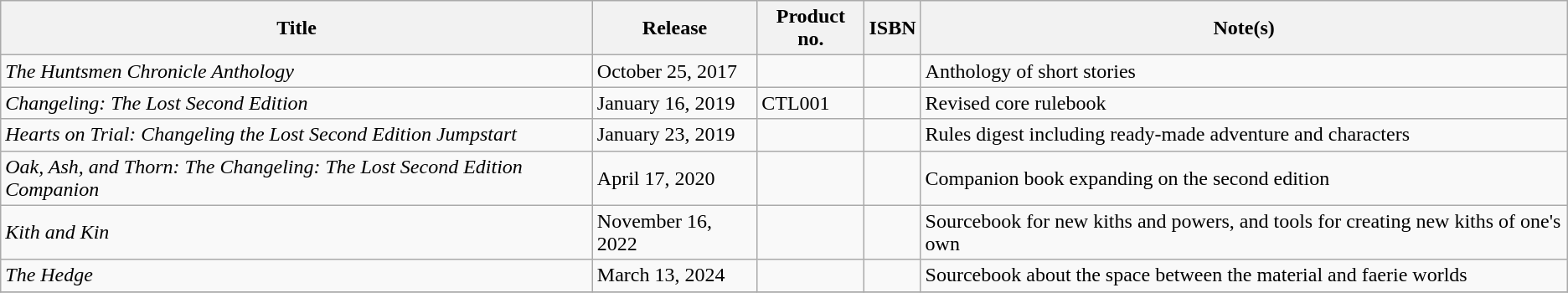<table class="wikitable sortable">
<tr>
<th>Title</th>
<th>Release</th>
<th>Product no.</th>
<th>ISBN</th>
<th>Note(s)</th>
</tr>
<tr>
<td><em>The Huntsmen Chronicle Anthology</em></td>
<td>October 25, 2017</td>
<td></td>
<td></td>
<td>Anthology of short stories</td>
</tr>
<tr>
<td><em>Changeling: The Lost Second Edition</em></td>
<td>January 16, 2019</td>
<td>CTL001</td>
<td></td>
<td>Revised core rulebook</td>
</tr>
<tr>
<td><em>Hearts on Trial: Changeling the Lost Second Edition Jumpstart</em></td>
<td>January 23, 2019</td>
<td></td>
<td></td>
<td>Rules digest including ready-made adventure and characters</td>
</tr>
<tr>
<td><em>Oak, Ash, and Thorn: The Changeling: The Lost Second Edition Companion</em></td>
<td>April 17, 2020</td>
<td></td>
<td></td>
<td>Companion book expanding on the second edition</td>
</tr>
<tr>
<td><em>Kith and Kin</em></td>
<td>November 16, 2022</td>
<td></td>
<td></td>
<td>Sourcebook for new kiths and powers, and tools for creating new kiths of one's own</td>
</tr>
<tr>
<td><em>The Hedge</em></td>
<td>March 13, 2024</td>
<td></td>
<td></td>
<td>Sourcebook about the space between the material and faerie worlds</td>
</tr>
<tr>
</tr>
</table>
